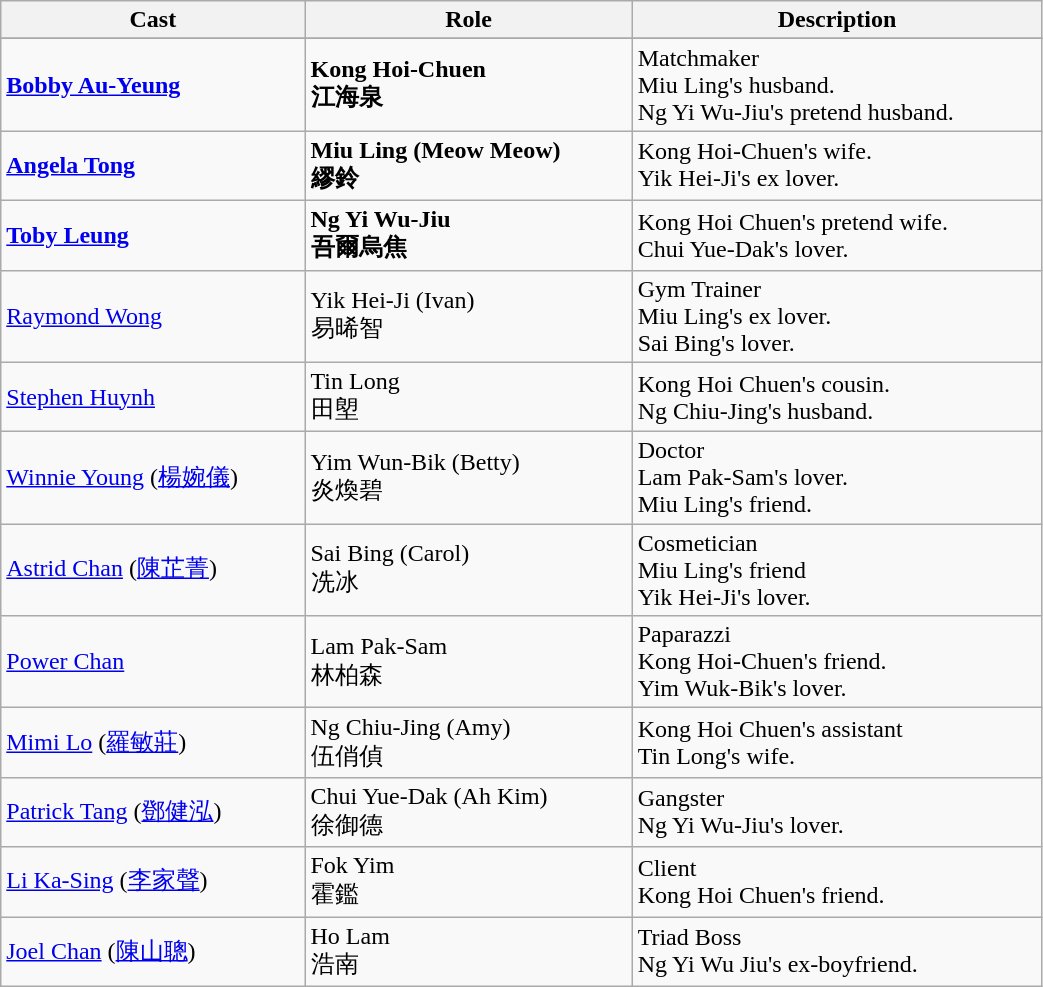<table class="wikitable" width="55%">
<tr>
<th>Cast</th>
<th>Role</th>
<th>Description</th>
</tr>
<tr>
</tr>
<tr>
<td><strong><a href='#'>Bobby Au-Yeung</a></strong></td>
<td><strong>Kong Hoi-Chuen <br> 江海泉</strong></td>
<td>Matchmaker <br> Miu Ling's husband. <br> Ng Yi Wu-Jiu's pretend husband.</td>
</tr>
<tr>
<td><strong><a href='#'>Angela Tong</a></strong></td>
<td><strong>Miu Ling (Meow Meow) <br> 繆鈴</strong></td>
<td>Kong Hoi-Chuen's wife. <br> Yik Hei-Ji's ex lover.</td>
</tr>
<tr>
<td><strong><a href='#'>Toby Leung</a></strong></td>
<td><strong>Ng Yi Wu-Jiu <br> 吾爾烏焦</strong></td>
<td>Kong Hoi Chuen's pretend wife. <br> Chui Yue-Dak's lover.</td>
</tr>
<tr>
<td><a href='#'>Raymond Wong</a></td>
<td>Yik Hei-Ji (Ivan) <br> 易晞智</td>
<td>Gym Trainer <br> Miu Ling's ex lover. <br> Sai Bing's lover.</td>
</tr>
<tr>
<td><a href='#'>Stephen Huynh</a></td>
<td>Tin Long <br> 田塱</td>
<td>Kong Hoi Chuen's cousin. <br> Ng Chiu-Jing's husband.</td>
</tr>
<tr>
<td><a href='#'>Winnie Young</a> (<a href='#'>楊婉儀</a>)</td>
<td>Yim Wun-Bik (Betty) <br> 炎煥碧</td>
<td>Doctor <br> Lam Pak-Sam's lover. <br> Miu Ling's friend.</td>
</tr>
<tr>
<td><a href='#'>Astrid Chan</a> (<a href='#'>陳芷菁</a>)</td>
<td>Sai Bing (Carol)<br> 冼冰</td>
<td>Cosmetician <br> Miu Ling's friend <br> Yik Hei-Ji's lover.</td>
</tr>
<tr>
<td><a href='#'>Power Chan</a></td>
<td>Lam Pak-Sam <br> 林柏森</td>
<td>Paparazzi <br> Kong Hoi-Chuen's friend. <br> Yim Wuk-Bik's lover.</td>
</tr>
<tr>
<td><a href='#'>Mimi Lo</a> (<a href='#'>羅敏莊</a>)</td>
<td>Ng Chiu-Jing (Amy) <br> 伍俏偵</td>
<td>Kong Hoi Chuen's assistant <br> Tin Long's wife.</td>
</tr>
<tr>
<td><a href='#'>Patrick Tang</a> (<a href='#'>鄧健泓</a>)</td>
<td>Chui Yue-Dak  (Ah Kim) <br> 徐御德</td>
<td>Gangster <br> Ng Yi Wu-Jiu's lover.</td>
</tr>
<tr>
<td><a href='#'>Li Ka-Sing</a> (<a href='#'>李家聲</a>)</td>
<td>Fok Yim <br> 霍鑑</td>
<td>Client <br> Kong Hoi Chuen's friend.</td>
</tr>
<tr>
<td><a href='#'>Joel Chan</a> (<a href='#'>陳山聰</a>)</td>
<td>Ho Lam <br> 浩南</td>
<td>Triad Boss <br> Ng Yi Wu Jiu's ex-boyfriend.</td>
</tr>
</table>
